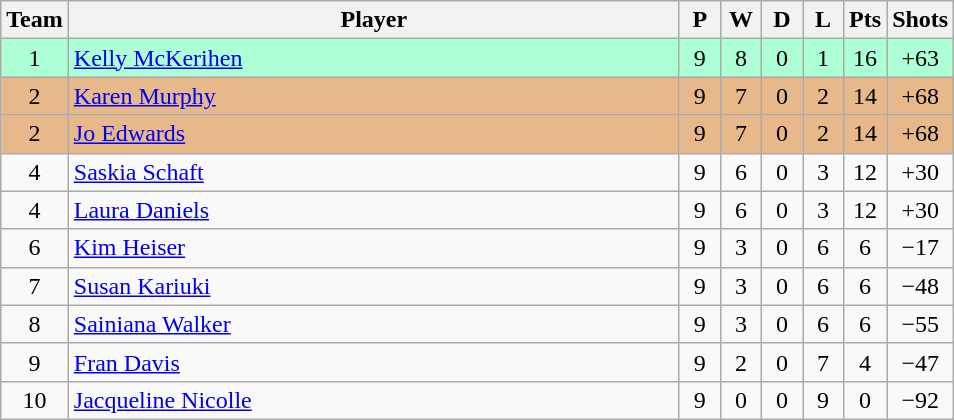<table class="wikitable" style="font-size: 100%">
<tr>
<th width=20>Team</th>
<th width=400>Player</th>
<th width=20>P</th>
<th width=20>W</th>
<th width=20>D</th>
<th width=20>L</th>
<th width=20>Pts</th>
<th width=20>Shots</th>
</tr>
<tr align=center style="background: #ADFFD6;">
<td>1</td>
<td align="left"> <a href='#'>Kelly McKerihen</a></td>
<td>9</td>
<td>8</td>
<td>0</td>
<td>1</td>
<td>16</td>
<td>+63</td>
</tr>
<tr align=center style="background: #E6B88A;">
<td>2</td>
<td align="left"> <a href='#'>Karen Murphy</a></td>
<td>9</td>
<td>7</td>
<td>0</td>
<td>2</td>
<td>14</td>
<td>+68</td>
</tr>
<tr align=center style="background: #E6B88A;">
<td>2</td>
<td align="left"> <a href='#'>Jo Edwards</a></td>
<td>9</td>
<td>7</td>
<td>0</td>
<td>2</td>
<td>14</td>
<td>+68</td>
</tr>
<tr align=center>
<td>4</td>
<td align="left"> <a href='#'>Saskia Schaft</a></td>
<td>9</td>
<td>6</td>
<td>0</td>
<td>3</td>
<td>12</td>
<td>+30</td>
</tr>
<tr align=center>
<td>4</td>
<td align="left"> <a href='#'>Laura Daniels</a></td>
<td>9</td>
<td>6</td>
<td>0</td>
<td>3</td>
<td>12</td>
<td>+30</td>
</tr>
<tr align=center>
<td>6</td>
<td align="left"> <a href='#'>Kim Heiser</a></td>
<td>9</td>
<td>3</td>
<td>0</td>
<td>6</td>
<td>6</td>
<td>−17</td>
</tr>
<tr align=center>
<td>7</td>
<td align="left"> <a href='#'>Susan Kariuki</a></td>
<td>9</td>
<td>3</td>
<td>0</td>
<td>6</td>
<td>6</td>
<td>−48</td>
</tr>
<tr align=center>
<td>8</td>
<td align="left"> <a href='#'>Sainiana Walker</a></td>
<td>9</td>
<td>3</td>
<td>0</td>
<td>6</td>
<td>6</td>
<td>−55</td>
</tr>
<tr align=center>
<td>9</td>
<td align="left"> <a href='#'>Fran Davis</a></td>
<td>9</td>
<td>2</td>
<td>0</td>
<td>7</td>
<td>4</td>
<td>−47</td>
</tr>
<tr align=center>
<td>10</td>
<td align="left"> <a href='#'>Jacqueline Nicolle</a></td>
<td>9</td>
<td>0</td>
<td>0</td>
<td>9</td>
<td>0</td>
<td>−92</td>
</tr>
</table>
